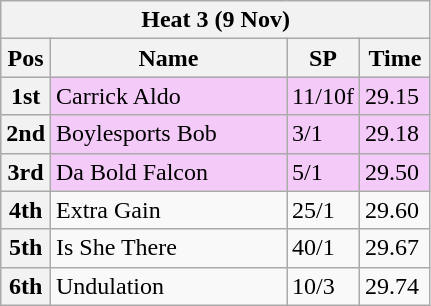<table class="wikitable">
<tr>
<th colspan="6">Heat 3 (9 Nov)</th>
</tr>
<tr>
<th width=20>Pos</th>
<th width=150>Name</th>
<th width=40>SP</th>
<th width=40>Time</th>
</tr>
<tr style="background: #f4caf9;">
<th>1st</th>
<td>Carrick Aldo</td>
<td>11/10f</td>
<td>29.15</td>
</tr>
<tr style="background: #f4caf9;">
<th>2nd</th>
<td>Boylesports Bob</td>
<td>3/1</td>
<td>29.18</td>
</tr>
<tr style="background: #f4caf9;">
<th>3rd</th>
<td>Da Bold Falcon</td>
<td>5/1</td>
<td>29.50</td>
</tr>
<tr>
<th>4th</th>
<td>Extra Gain</td>
<td>25/1</td>
<td>29.60</td>
</tr>
<tr>
<th>5th</th>
<td>Is She There</td>
<td>40/1</td>
<td>29.67</td>
</tr>
<tr>
<th>6th</th>
<td>Undulation</td>
<td>10/3</td>
<td>29.74</td>
</tr>
</table>
